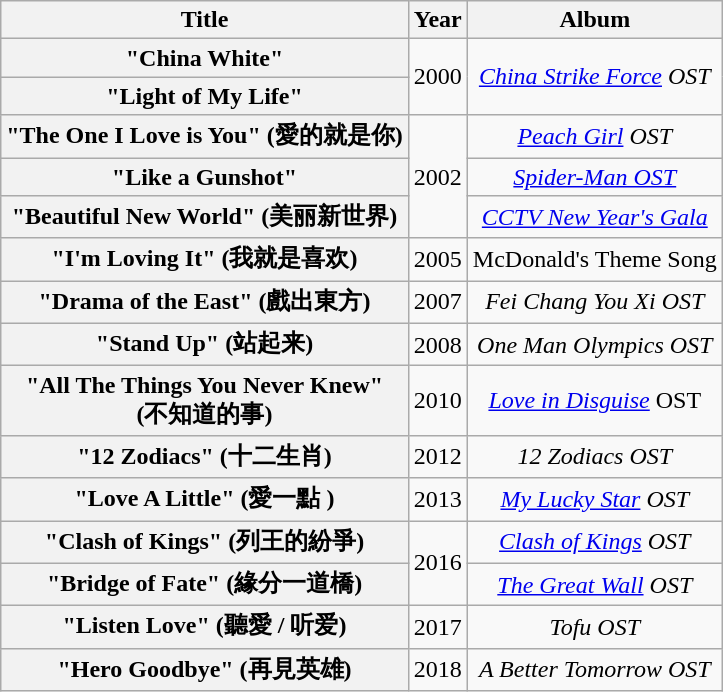<table class="wikitable plainrowheaders" style="text-align:center;">
<tr>
<th scope="col">Title</th>
<th scope="col">Year</th>
<th>Album</th>
</tr>
<tr>
<th scope="row">"China White"</th>
<td rowspan="2">2000</td>
<td rowspan="2"><em><a href='#'>China Strike Force</a> OST</em></td>
</tr>
<tr>
<th scope="row">"Light of My Life"</th>
</tr>
<tr>
<th scope="row">"The One I Love is You" (愛的就是你)</th>
<td rowspan="3">2002</td>
<td><em><a href='#'>Peach Girl</a> OST</em></td>
</tr>
<tr>
<th scope="row">"Like a Gunshot"</th>
<td><em><a href='#'>Spider-Man OST</a></em></td>
</tr>
<tr>
<th scope="row">"Beautiful New World" (美丽新世界)</th>
<td><em><a href='#'>CCTV New Year's Gala</a></em></td>
</tr>
<tr>
<th scope="row">"I'm Loving It" (我就是喜欢)</th>
<td>2005</td>
<td>McDonald's Theme Song</td>
</tr>
<tr>
<th scope="row">"Drama of the East" (戲出東方)</th>
<td>2007</td>
<td><em>Fei Chang You Xi OST</em></td>
</tr>
<tr>
<th scope="row">"Stand Up" (站起来)</th>
<td>2008</td>
<td><em>One Man Olympics OST</em></td>
</tr>
<tr>
<th scope="row">"All The Things You Never Knew"<br>(不知道的事)</th>
<td>2010</td>
<td><em><a href='#'>Love in Disguise</a></em> OST</td>
</tr>
<tr>
<th scope="row">"12 Zodiacs" (十二生肖)</th>
<td>2012</td>
<td><em>12 Zodiacs OST</em></td>
</tr>
<tr>
<th scope="row">"Love A Little" (愛一點 )</th>
<td>2013</td>
<td><a href='#'><em>My Lucky Star</em></a> <em>OST</em></td>
</tr>
<tr>
<th scope="row">"Clash of Kings" (列王的紛爭)</th>
<td rowspan="2">2016</td>
<td><em><a href='#'>Clash of Kings</a> OST</em></td>
</tr>
<tr>
<th scope="row">"Bridge of Fate" (緣分一道橋)</th>
<td><em><a href='#'>The Great Wall</a> OST</em></td>
</tr>
<tr>
<th scope="row">"Listen Love" (聽愛 / 听爱)</th>
<td>2017</td>
<td><em>Tofu OST</em></td>
</tr>
<tr>
<th scope="row">"Hero Goodbye" (再見英雄)</th>
<td>2018</td>
<td><em>A Better Tomorrow</em> <em>OST</em></td>
</tr>
</table>
